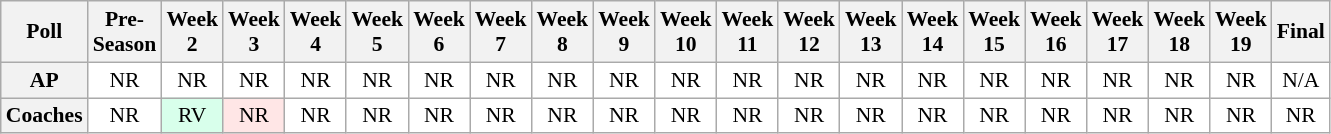<table class="wikitable" style="white-space:nowrap;font-size:90%">
<tr>
<th>Poll</th>
<th>Pre-<br>Season</th>
<th>Week<br>2</th>
<th>Week<br>3</th>
<th>Week<br>4</th>
<th>Week<br>5</th>
<th>Week<br>6</th>
<th>Week<br>7</th>
<th>Week<br>8</th>
<th>Week<br>9</th>
<th>Week<br>10</th>
<th>Week<br>11</th>
<th>Week<br>12</th>
<th>Week<br>13</th>
<th>Week<br>14</th>
<th>Week<br>15</th>
<th>Week<br>16</th>
<th>Week<br>17</th>
<th>Week<br>18</th>
<th>Week<br>19</th>
<th>Final</th>
</tr>
<tr style="text-align:center;">
<th>AP</th>
<td style="background:#FFF;">NR</td>
<td style="background:#FFF;">NR</td>
<td style="background:#FFF;">NR</td>
<td style="background:#FFF;">NR</td>
<td style="background:#FFF;">NR</td>
<td style="background:#FFF;">NR</td>
<td style="background:#FFF;">NR</td>
<td style="background:#FFF;">NR</td>
<td style="background:#FFF;">NR</td>
<td style="background:#FFF;">NR</td>
<td style="background:#FFF;">NR</td>
<td style="background:#FFF;">NR</td>
<td style="background:#FFF;">NR</td>
<td style="background:#FFF;">NR</td>
<td style="background:#FFF;">NR</td>
<td style="background:#FFF;">NR</td>
<td style="background:#FFF;">NR</td>
<td style="background:#FFF;">NR</td>
<td style="background:#FFF;">NR</td>
<td style="background:#FFF;">N/A</td>
</tr>
<tr style="text-align:center;">
<th>Coaches</th>
<td style="background:#FFF;">NR</td>
<td style="background:#D8FFEB;">RV</td>
<td style="background:#FFE6E6;">NR</td>
<td style="background:#FFF;">NR</td>
<td style="background:#FFF;">NR</td>
<td style="background:#FFF;">NR</td>
<td style="background:#FFF;">NR</td>
<td style="background:#FFF;">NR</td>
<td style="background:#FFF;">NR</td>
<td style="background:#FFF;">NR</td>
<td style="background:#FFF;">NR</td>
<td style="background:#FFF;">NR</td>
<td style="background:#FFF;">NR</td>
<td style="background:#FFF;">NR</td>
<td style="background:#FFF;">NR</td>
<td style="background:#FFF;">NR</td>
<td style="background:#FFF;">NR</td>
<td style="background:#FFF;">NR</td>
<td style="background:#FFF;">NR</td>
<td style="background:#FFF;">NR</td>
</tr>
</table>
